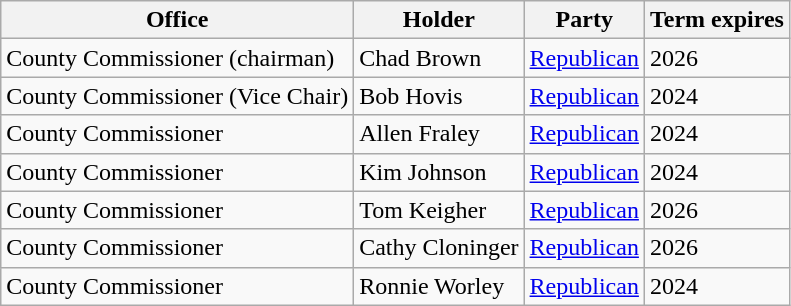<table class="wikitable">
<tr>
<th>Office</th>
<th>Holder</th>
<th>Party</th>
<th>Term expires</th>
</tr>
<tr>
<td>County Commissioner (chairman)</td>
<td>Chad Brown</td>
<td><a href='#'>Republican</a></td>
<td>2026</td>
</tr>
<tr>
<td>County Commissioner (Vice Chair)</td>
<td>Bob Hovis</td>
<td><a href='#'>Republican</a></td>
<td>2024</td>
</tr>
<tr>
<td>County Commissioner</td>
<td>Allen Fraley</td>
<td><a href='#'>Republican</a></td>
<td>2024</td>
</tr>
<tr>
<td>County Commissioner</td>
<td>Kim Johnson</td>
<td><a href='#'>Republican</a></td>
<td>2024</td>
</tr>
<tr>
<td>County Commissioner</td>
<td>Tom Keigher</td>
<td><a href='#'>Republican</a></td>
<td>2026</td>
</tr>
<tr>
<td>County Commissioner</td>
<td>Cathy Cloninger</td>
<td><a href='#'>Republican</a></td>
<td>2026</td>
</tr>
<tr>
<td>County Commissioner</td>
<td>Ronnie Worley</td>
<td><a href='#'>Republican</a></td>
<td>2024</td>
</tr>
</table>
